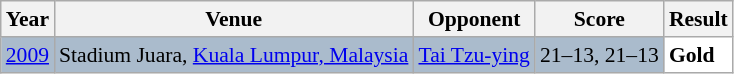<table class="sortable wikitable" style="font-size: 90%;">
<tr>
<th>Year</th>
<th>Venue</th>
<th>Opponent</th>
<th>Score</th>
<th>Result</th>
</tr>
<tr style="background:#AABBCC">
<td align="center"><a href='#'>2009</a></td>
<td align="left">Stadium Juara, <a href='#'>Kuala Lumpur, Malaysia</a></td>
<td align="left"> <a href='#'>Tai Tzu-ying</a></td>
<td align="left">21–13, 21–13</td>
<td style="text-align:left; background:white"> <strong>Gold</strong></td>
</tr>
</table>
